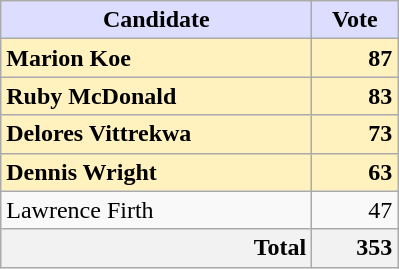<table class="wikitable">
<tr>
<th width="200px" style="background:#ddf;">Candidate</th>
<th width="50px" style="background:#ddf;">Vote</th>
</tr>
<tr>
<td style="background:#fff2bf;"><strong>Marion Koe</strong></td>
<td style="text-align:right;background:#fff2bf;"><strong>87</strong></td>
</tr>
<tr>
<td style="background:#fff2bf;"><strong>Ruby McDonald</strong></td>
<td style="text-align:right;background:#fff2bf;"><strong>83</strong></td>
</tr>
<tr>
<td style="background:#fff2bf;"><strong>Delores Vittrekwa</strong></td>
<td style="text-align:right;background:#fff2bf;"><strong>73</strong></td>
</tr>
<tr>
<td style="background:#fff2bf;"><strong>Dennis Wright</strong></td>
<td style="text-align:right;background:#fff2bf;"><strong>63</strong></td>
</tr>
<tr>
<td style="text-align:left;">Lawrence Firth</td>
<td style="text-align:right;">47</td>
</tr>
<tr>
<td style="text-align:right;background-color:#f2f2f2;"><strong>Total</strong></td>
<td style="text-align:right;background-color:#f2f2f2;"><strong>353</strong></td>
</tr>
</table>
